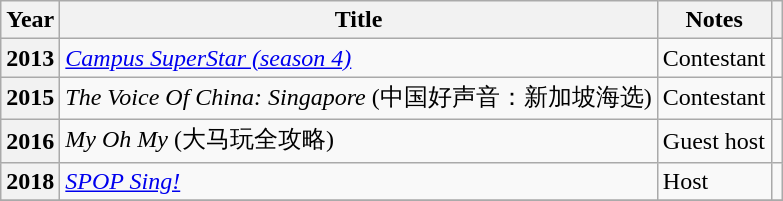<table class="wikitable sortable plainrowheaders">
<tr>
<th scope="col">Year</th>
<th scope="col">Title</th>
<th scope="col" class="unsortable">Notes</th>
<th scope="col" class="unsortable"></th>
</tr>
<tr>
<th scope="row">2013</th>
<td><em><a href='#'>Campus SuperStar (season 4)</a></em></td>
<td>Contestant</td>
<td></td>
</tr>
<tr>
<th scope="row">2015</th>
<td><em>The Voice Of China: Singapore</em> (中国好声音：新加坡海选)</td>
<td>Contestant</td>
<td></td>
</tr>
<tr>
<th scope="row">2016</th>
<td><em>My Oh My</em> (大马玩全攻略)</td>
<td>Guest host</td>
<td></td>
</tr>
<tr>
<th scope="row">2018</th>
<td><em><a href='#'>SPOP Sing!</a></em></td>
<td>Host</td>
<td></td>
</tr>
<tr>
</tr>
</table>
